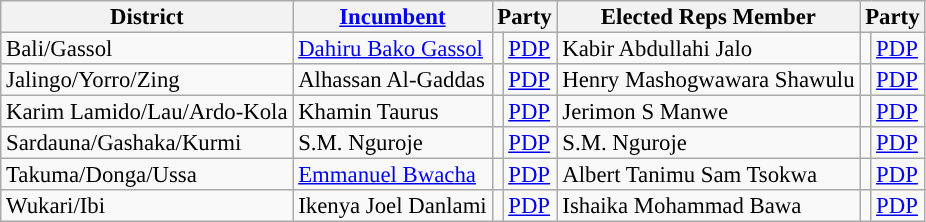<table class="sortable wikitable" style="font-size:95%;line-height:14px;">
<tr>
<th class="unsortable">District</th>
<th class="unsortable"><a href='#'>Incumbent</a></th>
<th colspan="2">Party</th>
<th class="unsortable">Elected Reps Member</th>
<th colspan="2">Party</th>
</tr>
<tr>
<td>Bali/Gassol</td>
<td><a href='#'>Dahiru Bako Gassol</a></td>
<td style="background:"></td>
<td><a href='#'>PDP</a></td>
<td>Kabir Abdullahi Jalo</td>
<td style="background:"></td>
<td><a href='#'>PDP</a></td>
</tr>
<tr>
<td>Jalingo/Yorro/Zing</td>
<td>Alhassan Al-Gaddas</td>
<td style="background:"></td>
<td><a href='#'>PDP</a></td>
<td>Henry Mashogwawara Shawulu</td>
<td style="background:"></td>
<td><a href='#'>PDP</a></td>
</tr>
<tr>
<td>Karim Lamido/Lau/Ardo-Kola</td>
<td>Khamin Taurus</td>
<td style="background:"></td>
<td><a href='#'>PDP</a></td>
<td>Jerimon S Manwe</td>
<td style="background:"></td>
<td><a href='#'>PDP</a></td>
</tr>
<tr>
<td>Sardauna/Gashaka/Kurmi</td>
<td>S.M. Nguroje</td>
<td style="background:"></td>
<td><a href='#'>PDP</a></td>
<td>S.M. Nguroje</td>
<td style="background:"></td>
<td><a href='#'>PDP</a></td>
</tr>
<tr>
<td>Takuma/Donga/Ussa</td>
<td><a href='#'>Emmanuel Bwacha</a></td>
<td style="background:"></td>
<td><a href='#'>PDP</a></td>
<td>Albert Tanimu Sam Tsokwa</td>
<td style="background:"></td>
<td><a href='#'>PDP</a></td>
</tr>
<tr>
<td>Wukari/Ibi</td>
<td>Ikenya Joel Danlami</td>
<td style="background:"></td>
<td><a href='#'>PDP</a></td>
<td>Ishaika Mohammad Bawa</td>
<td style="background:"></td>
<td><a href='#'>PDP</a></td>
</tr>
</table>
